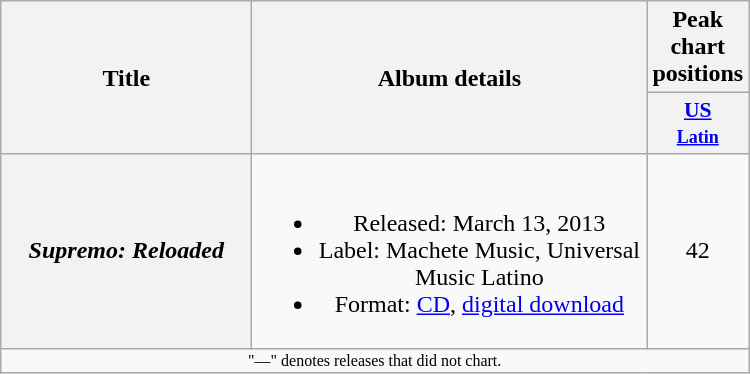<table class="wikitable plainrowheaders" style="text-align:center;" border="1">
<tr>
<th scope="col" rowspan="2" style="width:10em;">Title</th>
<th scope="col" rowspan="2" style="width:16em;">Album details</th>
<th scope="col" colspan="1">Peak chart positions</th>
</tr>
<tr>
<th scope="col" style="width:3em;font-size:90%;"><a href='#'>US<br><small>Latin</small></a><br></th>
</tr>
<tr>
<th scope="row"><em>Supremo: Reloaded</em></th>
<td><br><ul><li>Released: March 13, 2013</li><li>Label: Machete Music, Universal Music Latino</li><li>Format: <a href='#'>CD</a>, <a href='#'>digital download</a></li></ul></td>
<td>42</td>
</tr>
<tr>
<td colspan="21" style="text-align:center; font-size:8pt;">"—" denotes releases that did not chart.</td>
</tr>
</table>
